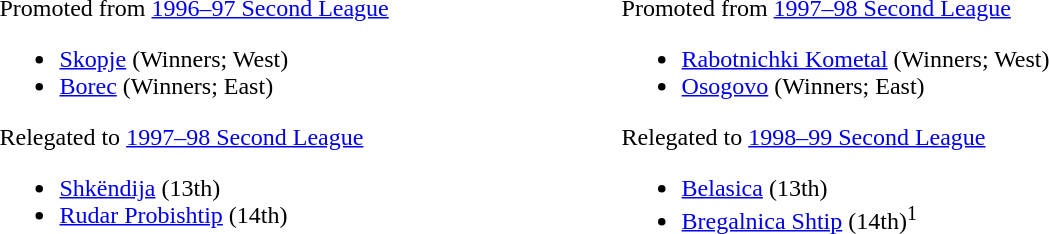<table style="border:0;width:69%;">
<tr style="vertical-align:top;">
<td><br>Promoted from <a href='#'>1996–97 Second League</a><ul><li><a href='#'>Skopje</a> (Winners; West)</li><li><a href='#'>Borec</a> (Winners; East)</li></ul>Relegated to <a href='#'>1997–98 Second League</a><ul><li><a href='#'>Shkëndija</a> (13th)</li><li><a href='#'>Rudar Probishtip</a> (14th)</li></ul></td>
<td><br>Promoted from <a href='#'>1997–98 Second League</a><ul><li><a href='#'>Rabotnichki Kometal</a> (Winners; West)</li><li><a href='#'>Osogovo</a> (Winners; East)</li></ul>Relegated to <a href='#'>1998–99 Second League</a><ul><li><a href='#'>Belasica</a> (13th)</li><li><a href='#'>Bregalnica Shtip</a> (14th)<sup>1</sup></li></ul></td>
</tr>
</table>
